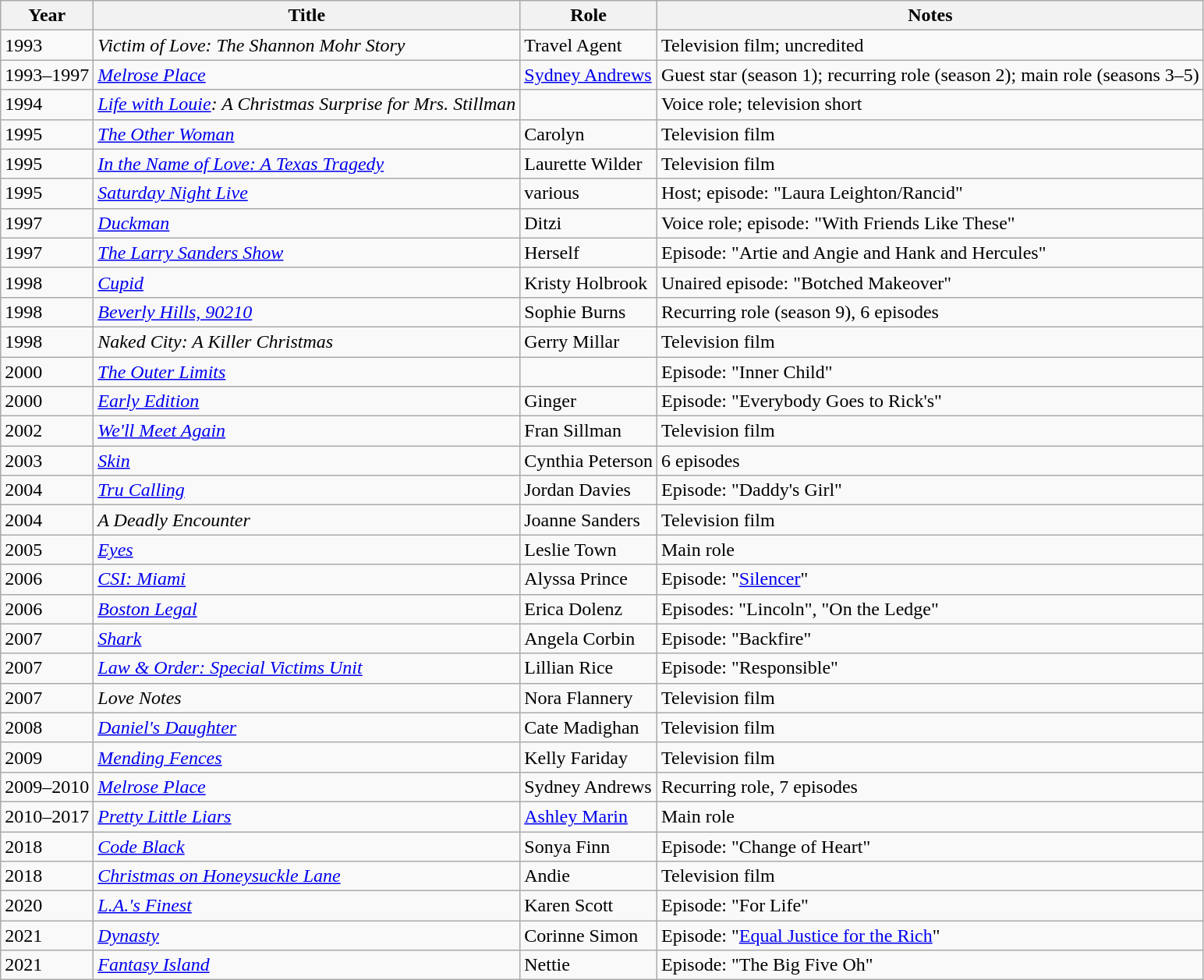<table class="wikitable sortable">
<tr>
<th>Year</th>
<th>Title</th>
<th>Role</th>
<th class="unsortable">Notes</th>
</tr>
<tr>
<td>1993</td>
<td><em>Victim of Love: The Shannon Mohr Story</em></td>
<td>Travel Agent</td>
<td>Television film; uncredited</td>
</tr>
<tr>
<td>1993–1997</td>
<td><em><a href='#'>Melrose Place</a></em></td>
<td><a href='#'>Sydney Andrews</a></td>
<td>Guest star (season 1); recurring role (season 2); main role (seasons 3–5)</td>
</tr>
<tr>
<td>1994</td>
<td><em><a href='#'>Life with Louie</a>: A Christmas Surprise for Mrs. Stillman</em></td>
<td></td>
<td>Voice role; television short</td>
</tr>
<tr>
<td>1995</td>
<td><em><a href='#'>The Other Woman</a></em></td>
<td>Carolyn</td>
<td>Television film</td>
</tr>
<tr>
<td>1995</td>
<td><em><a href='#'>In the Name of Love: A Texas Tragedy</a></em></td>
<td>Laurette Wilder</td>
<td>Television film</td>
</tr>
<tr>
<td>1995</td>
<td><em><a href='#'>Saturday Night Live</a></em></td>
<td>various</td>
<td>Host; episode: "Laura Leighton/Rancid"</td>
</tr>
<tr>
<td>1997</td>
<td><em><a href='#'>Duckman</a></em></td>
<td>Ditzi</td>
<td>Voice role; episode: "With Friends Like These"</td>
</tr>
<tr>
<td>1997</td>
<td><em><a href='#'>The Larry Sanders Show</a></em></td>
<td>Herself</td>
<td>Episode: "Artie and Angie and Hank and Hercules"</td>
</tr>
<tr>
<td>1998</td>
<td><em><a href='#'>Cupid</a></em></td>
<td>Kristy Holbrook</td>
<td>Unaired episode: "Botched Makeover"</td>
</tr>
<tr>
<td>1998</td>
<td><em><a href='#'>Beverly Hills, 90210</a></em></td>
<td>Sophie Burns</td>
<td>Recurring role (season 9), 6 episodes</td>
</tr>
<tr>
<td>1998</td>
<td><em>Naked City: A Killer Christmas</em></td>
<td>Gerry Millar</td>
<td>Television film</td>
</tr>
<tr>
<td>2000</td>
<td><em><a href='#'>The Outer Limits</a></em></td>
<td></td>
<td>Episode: "Inner Child"</td>
</tr>
<tr>
<td>2000</td>
<td><em><a href='#'>Early Edition</a></em></td>
<td>Ginger</td>
<td>Episode: "Everybody Goes to Rick's"</td>
</tr>
<tr>
<td>2002</td>
<td><em><a href='#'>We'll Meet Again</a></em></td>
<td>Fran Sillman<br></td>
<td>Television film</td>
</tr>
<tr>
<td>2003</td>
<td><em><a href='#'>Skin</a></em></td>
<td>Cynthia Peterson</td>
<td>6 episodes</td>
</tr>
<tr>
<td>2004</td>
<td><em><a href='#'>Tru Calling</a></em></td>
<td>Jordan Davies</td>
<td>Episode: "Daddy's Girl"</td>
</tr>
<tr>
<td>2004</td>
<td><em>A Deadly Encounter</em></td>
<td>Joanne Sanders</td>
<td>Television film</td>
</tr>
<tr>
<td>2005</td>
<td><em><a href='#'>Eyes</a></em></td>
<td>Leslie Town</td>
<td>Main role</td>
</tr>
<tr>
<td>2006</td>
<td><em><a href='#'>CSI: Miami</a></em></td>
<td>Alyssa Prince</td>
<td>Episode: "<a href='#'>Silencer</a>"</td>
</tr>
<tr>
<td>2006</td>
<td><em><a href='#'>Boston Legal</a></em></td>
<td>Erica Dolenz</td>
<td>Episodes: "Lincoln", "On the Ledge"</td>
</tr>
<tr>
<td>2007</td>
<td><em><a href='#'>Shark</a></em></td>
<td>Angela Corbin</td>
<td>Episode: "Backfire"</td>
</tr>
<tr>
<td>2007</td>
<td><em><a href='#'>Law & Order: Special Victims Unit</a></em></td>
<td>Lillian Rice</td>
<td>Episode: "Responsible"</td>
</tr>
<tr>
<td>2007</td>
<td><em>Love Notes</em></td>
<td>Nora Flannery</td>
<td>Television film</td>
</tr>
<tr>
<td>2008</td>
<td><em><a href='#'>Daniel's Daughter</a></em></td>
<td>Cate Madighan</td>
<td>Television film</td>
</tr>
<tr>
<td>2009</td>
<td><em><a href='#'>Mending Fences</a></em></td>
<td>Kelly Fariday</td>
<td>Television film</td>
</tr>
<tr>
<td>2009–2010</td>
<td><em><a href='#'>Melrose Place</a></em></td>
<td>Sydney Andrews</td>
<td>Recurring role, 7 episodes</td>
</tr>
<tr>
<td>2010–2017</td>
<td><em><a href='#'>Pretty Little Liars</a></em></td>
<td><a href='#'>Ashley Marin</a></td>
<td>Main role</td>
</tr>
<tr>
<td>2018</td>
<td><em><a href='#'>Code Black</a></em></td>
<td>Sonya Finn</td>
<td>Episode: "Change of Heart"</td>
</tr>
<tr>
<td>2018</td>
<td><em><a href='#'>Christmas on Honeysuckle Lane</a></em></td>
<td>Andie</td>
<td>Television film</td>
</tr>
<tr>
<td>2020</td>
<td><em><a href='#'>L.A.'s Finest</a></em></td>
<td>Karen Scott</td>
<td>Episode: "For Life"</td>
</tr>
<tr>
<td>2021</td>
<td><em><a href='#'>Dynasty</a></em></td>
<td>Corinne Simon</td>
<td>Episode: "<a href='#'>Equal Justice for the Rich</a>"</td>
</tr>
<tr>
<td>2021</td>
<td><em><a href='#'>Fantasy Island</a></em></td>
<td>Nettie</td>
<td>Episode: "The Big Five Oh"</td>
</tr>
</table>
